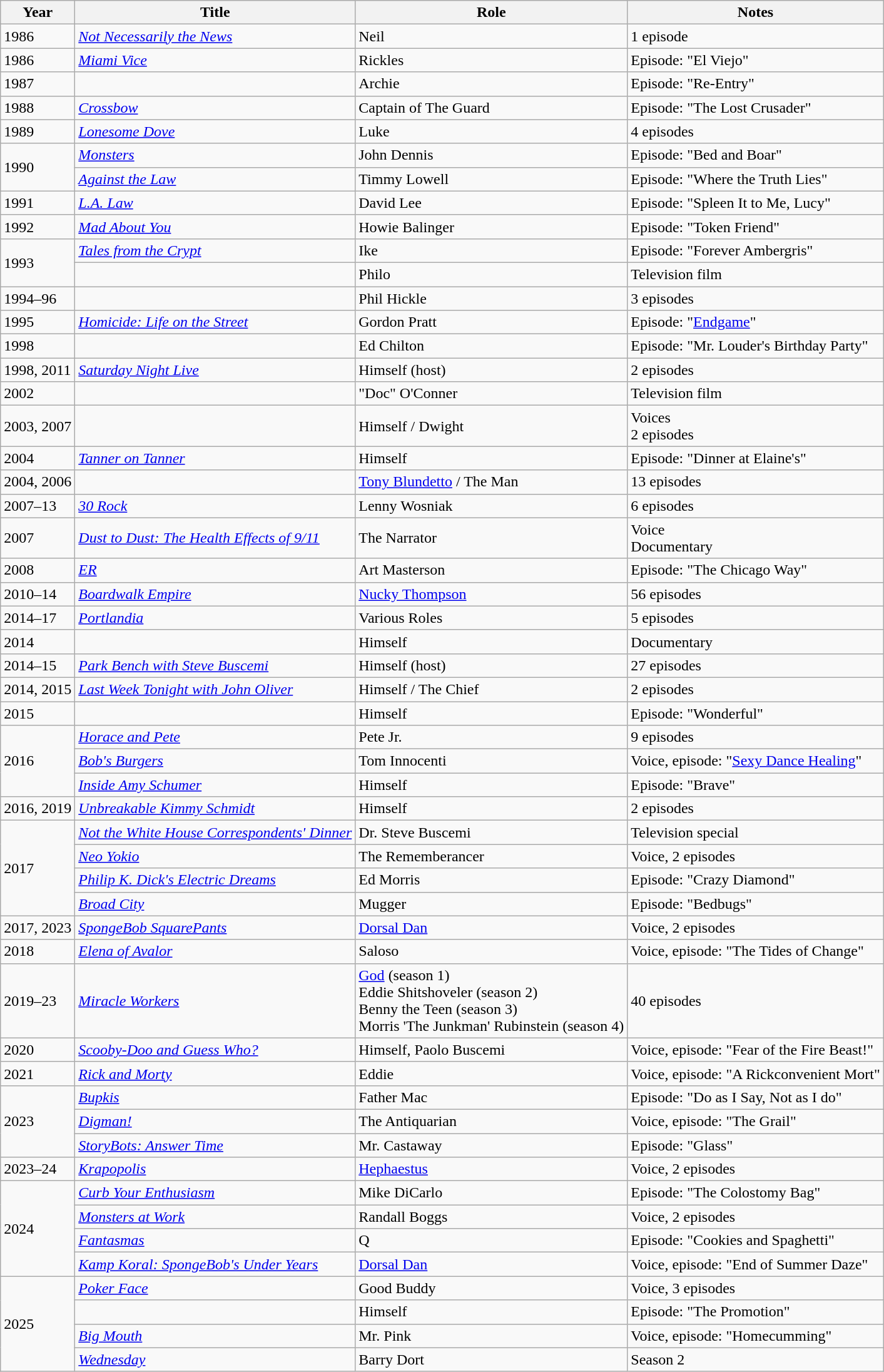<table class="wikitable sortable">
<tr>
<th>Year</th>
<th>Title</th>
<th>Role</th>
<th class="unsortable">Notes</th>
</tr>
<tr>
<td>1986</td>
<td><em><a href='#'>Not Necessarily the News</a></em></td>
<td>Neil</td>
<td>1 episode</td>
</tr>
<tr>
<td>1986</td>
<td><em><a href='#'>Miami Vice</a></em></td>
<td>Rickles</td>
<td>Episode: "El Viejo"</td>
</tr>
<tr>
<td>1987</td>
<td><em></em></td>
<td>Archie</td>
<td>Episode: "Re-Entry"</td>
</tr>
<tr>
<td>1988</td>
<td><em><a href='#'>Crossbow</a></em></td>
<td>Captain of The Guard</td>
<td>Episode: "The Lost Crusader"</td>
</tr>
<tr>
<td>1989</td>
<td><em><a href='#'>Lonesome Dove</a></em></td>
<td>Luke</td>
<td>4 episodes</td>
</tr>
<tr>
<td rowspan="2">1990</td>
<td><em><a href='#'>Monsters</a></em></td>
<td>John Dennis</td>
<td>Episode: "Bed and Boar"</td>
</tr>
<tr>
<td><em><a href='#'>Against the Law</a></em></td>
<td>Timmy Lowell</td>
<td>Episode: "Where the Truth Lies"</td>
</tr>
<tr>
<td>1991</td>
<td><em><a href='#'>L.A. Law</a></em></td>
<td>David Lee</td>
<td>Episode: "Spleen It to Me, Lucy"</td>
</tr>
<tr>
<td>1992</td>
<td><em><a href='#'>Mad About You</a></em></td>
<td>Howie Balinger</td>
<td>Episode: "Token Friend"</td>
</tr>
<tr>
<td rowspan="2">1993</td>
<td><em><a href='#'>Tales from the Crypt</a></em></td>
<td>Ike</td>
<td>Episode: "Forever Ambergris"</td>
</tr>
<tr>
<td><em></em></td>
<td>Philo</td>
<td>Television film</td>
</tr>
<tr>
<td>1994–96</td>
<td><em></em></td>
<td>Phil Hickle</td>
<td>3 episodes</td>
</tr>
<tr>
<td>1995</td>
<td><em><a href='#'>Homicide: Life on the Street</a></em></td>
<td>Gordon Pratt</td>
<td>Episode: "<a href='#'>Endgame</a>"</td>
</tr>
<tr>
<td>1998</td>
<td><em></em></td>
<td>Ed Chilton</td>
<td>Episode: "Mr. Louder's Birthday Party"</td>
</tr>
<tr>
<td>1998, 2011</td>
<td><em><a href='#'>Saturday Night Live</a></em></td>
<td>Himself (host)</td>
<td>2 episodes</td>
</tr>
<tr>
<td>2002</td>
<td><em></em></td>
<td>"Doc" O'Conner</td>
<td>Television film</td>
</tr>
<tr>
<td>2003, 2007</td>
<td><em></em></td>
<td>Himself / Dwight</td>
<td>Voices<br>2 episodes</td>
</tr>
<tr>
<td>2004</td>
<td><em><a href='#'>Tanner on Tanner</a></em></td>
<td>Himself</td>
<td>Episode: "Dinner at Elaine's"</td>
</tr>
<tr>
<td>2004, 2006</td>
<td><em></em></td>
<td><a href='#'>Tony Blundetto</a> / The Man</td>
<td>13 episodes</td>
</tr>
<tr>
<td>2007–13</td>
<td><em><a href='#'>30 Rock</a></em></td>
<td>Lenny Wosniak</td>
<td>6 episodes</td>
</tr>
<tr>
<td>2007</td>
<td><em><a href='#'>Dust to Dust: The Health Effects of 9/11</a></em></td>
<td>The Narrator</td>
<td>Voice<br>Documentary</td>
</tr>
<tr>
<td>2008</td>
<td><em><a href='#'>ER</a></em></td>
<td>Art Masterson</td>
<td>Episode: "The Chicago Way"</td>
</tr>
<tr>
<td>2010–14</td>
<td><em><a href='#'>Boardwalk Empire</a></em></td>
<td><a href='#'>Nucky Thompson</a></td>
<td>56 episodes</td>
</tr>
<tr>
<td>2014–17</td>
<td><em><a href='#'>Portlandia</a></em></td>
<td>Various Roles</td>
<td>5 episodes</td>
</tr>
<tr>
<td>2014</td>
<td><em></em></td>
<td>Himself</td>
<td>Documentary</td>
</tr>
<tr>
<td>2014–15</td>
<td><em><a href='#'>Park Bench with Steve Buscemi</a></em></td>
<td>Himself (host)</td>
<td>27 episodes</td>
</tr>
<tr>
<td>2014, 2015</td>
<td><em><a href='#'>Last Week Tonight with John Oliver</a></em></td>
<td>Himself / The Chief</td>
<td>2 episodes</td>
</tr>
<tr>
<td>2015</td>
<td><em></em></td>
<td>Himself</td>
<td>Episode: "Wonderful"</td>
</tr>
<tr>
<td rowspan="3">2016</td>
<td><em><a href='#'>Horace and Pete</a></em></td>
<td>Pete Jr.</td>
<td>9 episodes</td>
</tr>
<tr>
<td><em><a href='#'>Bob's Burgers</a></em></td>
<td>Tom Innocenti</td>
<td>Voice, episode: "<a href='#'>Sexy Dance Healing</a>"</td>
</tr>
<tr>
<td><em><a href='#'>Inside Amy Schumer</a></em></td>
<td>Himself</td>
<td>Episode: "Brave"</td>
</tr>
<tr>
<td>2016, 2019</td>
<td><em><a href='#'>Unbreakable Kimmy Schmidt</a></em></td>
<td>Himself</td>
<td>2 episodes</td>
</tr>
<tr>
<td rowspan="4">2017</td>
<td><em><a href='#'>Not the White House Correspondents' Dinner</a></em></td>
<td>Dr. Steve Buscemi</td>
<td>Television special</td>
</tr>
<tr>
<td><em><a href='#'>Neo Yokio</a></em></td>
<td>The Rememberancer</td>
<td>Voice, 2 episodes</td>
</tr>
<tr>
<td><em><a href='#'>Philip K. Dick's Electric Dreams</a></em></td>
<td>Ed Morris</td>
<td>Episode: "Crazy Diamond"</td>
</tr>
<tr>
<td><em><a href='#'>Broad City</a></em></td>
<td>Mugger</td>
<td>Episode: "Bedbugs"</td>
</tr>
<tr>
<td>2017, 2023</td>
<td><em><a href='#'>SpongeBob SquarePants</a></em></td>
<td><a href='#'>Dorsal Dan</a></td>
<td>Voice, 2 episodes</td>
</tr>
<tr>
<td>2018</td>
<td><em><a href='#'>Elena of Avalor</a></em></td>
<td>Saloso</td>
<td>Voice, episode: "The Tides of Change"</td>
</tr>
<tr>
<td>2019–23</td>
<td><em><a href='#'>Miracle Workers</a></em></td>
<td><a href='#'>God</a> (season 1) <br>Eddie Shitshoveler (season 2) <br>Benny the Teen (season 3)<br>Morris 'The Junkman' Rubinstein (season 4)</td>
<td>40 episodes</td>
</tr>
<tr>
<td>2020</td>
<td><em><a href='#'>Scooby-Doo and Guess Who?</a></em></td>
<td>Himself, Paolo Buscemi</td>
<td>Voice, episode: "Fear of the Fire Beast!"</td>
</tr>
<tr>
<td>2021</td>
<td><em><a href='#'>Rick and Morty</a></em></td>
<td>Eddie</td>
<td>Voice, episode: "A Rickconvenient Mort"</td>
</tr>
<tr>
<td rowspan="3">2023</td>
<td><em><a href='#'>Bupkis</a></em></td>
<td>Father Mac</td>
<td>Episode: "Do as I Say, Not as I do"</td>
</tr>
<tr>
<td><em><a href='#'>Digman!</a></em></td>
<td>The Antiquarian</td>
<td>Voice, episode: "The Grail"</td>
</tr>
<tr>
<td><em><a href='#'>StoryBots: Answer Time</a></em></td>
<td>Mr. Castaway</td>
<td>Episode: "Glass"</td>
</tr>
<tr>
<td>2023–24</td>
<td><em><a href='#'>Krapopolis</a></em></td>
<td><a href='#'>Hephaestus</a></td>
<td>Voice, 2 episodes</td>
</tr>
<tr>
<td rowspan="4">2024</td>
<td><em><a href='#'>Curb Your Enthusiasm</a></em></td>
<td>Mike DiCarlo</td>
<td>Episode: "The Colostomy Bag"</td>
</tr>
<tr>
<td><em><a href='#'>Monsters at Work</a></em></td>
<td>Randall Boggs</td>
<td>Voice, 2 episodes</td>
</tr>
<tr>
<td><em><a href='#'>Fantasmas</a></em></td>
<td>Q</td>
<td>Episode: "Cookies and Spaghetti"</td>
</tr>
<tr>
<td><em><a href='#'>Kamp Koral: SpongeBob's Under Years</a></em></td>
<td><a href='#'>Dorsal Dan</a></td>
<td>Voice, episode: "End of Summer Daze"</td>
</tr>
<tr>
<td rowspan="4">2025</td>
<td><em><a href='#'>Poker Face</a></em></td>
<td>Good Buddy</td>
<td>Voice, 3 episodes</td>
</tr>
<tr>
<td><em></em></td>
<td>Himself</td>
<td>Episode: "The Promotion"</td>
</tr>
<tr>
<td><em><a href='#'>Big Mouth</a></em></td>
<td>Mr. Pink</td>
<td>Voice, episode: "Homecumming"</td>
</tr>
<tr>
<td><em><a href='#'>Wednesday</a></em></td>
<td>Barry Dort</td>
<td>Season 2</td>
</tr>
</table>
